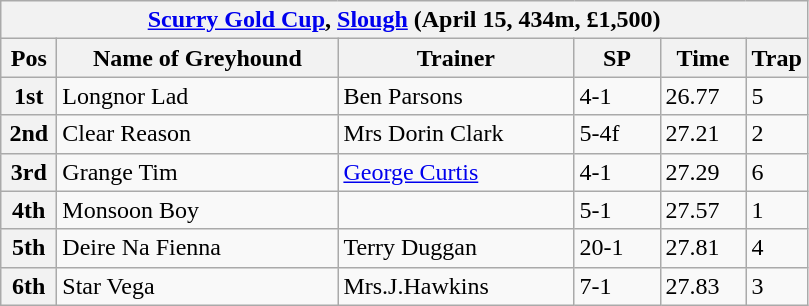<table class="wikitable">
<tr>
<th colspan="6"><a href='#'>Scurry Gold Cup</a>, <a href='#'>Slough</a> (April 15, 434m, £1,500)</th>
</tr>
<tr>
<th width=30>Pos</th>
<th width=180>Name of Greyhound</th>
<th width=150>Trainer</th>
<th width=50>SP</th>
<th width=50>Time</th>
<th width=30>Trap</th>
</tr>
<tr>
<th>1st</th>
<td>Longnor Lad</td>
<td>Ben Parsons</td>
<td>4-1</td>
<td>26.77</td>
<td>5</td>
</tr>
<tr>
<th>2nd</th>
<td>Clear Reason</td>
<td>Mrs Dorin Clark</td>
<td>5-4f</td>
<td>27.21</td>
<td>2</td>
</tr>
<tr>
<th>3rd</th>
<td>Grange Tim</td>
<td><a href='#'>George Curtis</a></td>
<td>4-1</td>
<td>27.29</td>
<td>6</td>
</tr>
<tr>
<th>4th</th>
<td>Monsoon Boy</td>
<td></td>
<td>5-1</td>
<td>27.57</td>
<td>1</td>
</tr>
<tr>
<th>5th</th>
<td>Deire Na Fienna</td>
<td>Terry Duggan</td>
<td>20-1</td>
<td>27.81</td>
<td>4</td>
</tr>
<tr>
<th>6th</th>
<td>Star Vega</td>
<td>Mrs.J.Hawkins</td>
<td>7-1</td>
<td>27.83</td>
<td>3</td>
</tr>
</table>
